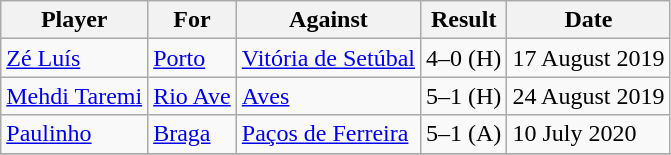<table class="wikitable">
<tr>
<th>Player</th>
<th>For</th>
<th>Against</th>
<th>Result</th>
<th>Date</th>
</tr>
<tr>
<td> <a href='#'>Zé Luís</a></td>
<td><a href='#'>Porto</a></td>
<td><a href='#'>Vitória de Setúbal</a></td>
<td>4–0 (H)</td>
<td>17 August 2019</td>
</tr>
<tr>
<td> <a href='#'>Mehdi Taremi</a></td>
<td><a href='#'>Rio Ave</a></td>
<td><a href='#'>Aves</a></td>
<td>5–1 (H)</td>
<td>24 August 2019</td>
</tr>
<tr>
<td> <a href='#'>Paulinho</a></td>
<td><a href='#'>Braga</a></td>
<td><a href='#'>Paços de Ferreira</a></td>
<td>5–1 (A)</td>
<td>10 July 2020</td>
</tr>
<tr>
</tr>
</table>
